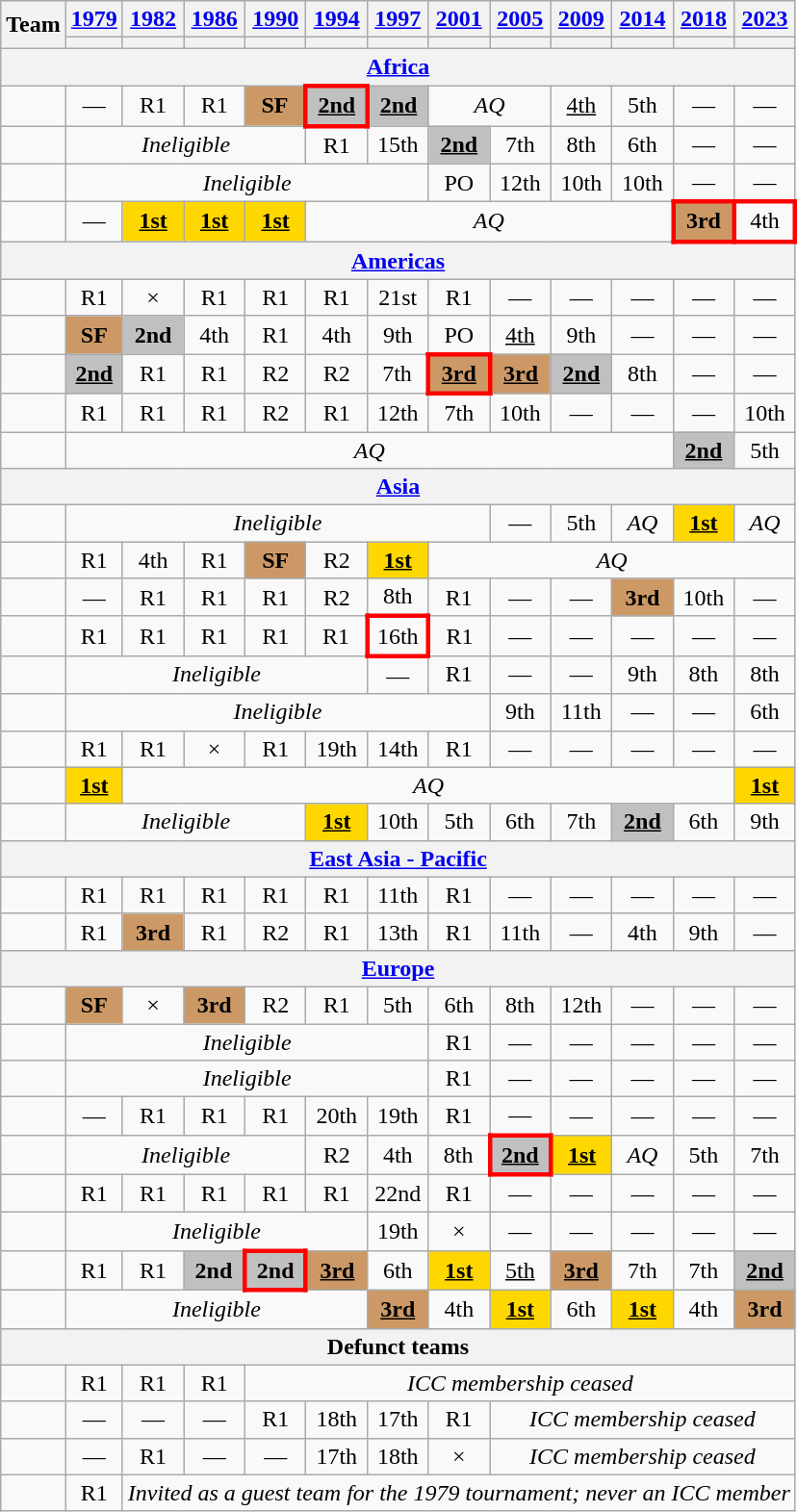<table class="wikitable" style="text-align: center;">
<tr>
<th rowspan=2>Team</th>
<th><a href='#'>1979</a></th>
<th><a href='#'>1982</a></th>
<th><a href='#'>1986</a></th>
<th><a href='#'>1990</a></th>
<th><a href='#'>1994</a></th>
<th><a href='#'>1997</a></th>
<th><a href='#'>2001</a></th>
<th><a href='#'>2005</a></th>
<th><a href='#'>2009</a></th>
<th><a href='#'>2014</a></th>
<th><a href='#'>2018</a></th>
<th><a href='#'>2023</a></th>
</tr>
<tr>
<th></th>
<th></th>
<th></th>
<th></th>
<th></th>
<th></th>
<th></th>
<th></th>
<th></th>
<th></th>
<th></th>
<th></th>
</tr>
<tr>
<th colspan="13"><a href='#'>Africa</a></th>
</tr>
<tr>
<td align="left"></td>
<td>—</td>
<td>R1</td>
<td>R1</td>
<td bgcolor="#cc9966"><strong>SF</strong></td>
<td style="border: 3px solid red" bgcolor="silver"><u><strong>2nd</strong></u></td>
<td bgcolor="silver"><u><strong>2nd</strong></u></td>
<td colspan="2"><em>AQ</em></td>
<td><u>4th</u></td>
<td>5th</td>
<td>—</td>
<td>—</td>
</tr>
<tr>
<td align="left"></td>
<td colspan="4"><em>Ineligible</em></td>
<td>R1</td>
<td>15th</td>
<td bgcolor="silver"><u><strong>2nd</strong></u></td>
<td>7th</td>
<td>8th</td>
<td>6th</td>
<td>—</td>
<td>—</td>
</tr>
<tr>
<td align="left"></td>
<td colspan="6"><em>Ineligible</em></td>
<td>PO</td>
<td>12th</td>
<td>10th</td>
<td>10th</td>
<td>—</td>
<td>—</td>
</tr>
<tr>
<td align="left"></td>
<td>—</td>
<td bgcolor="gold"><u><strong>1st</strong></u></td>
<td bgcolor="gold"><u><strong>1st</strong></u></td>
<td bgcolor="gold"><u><strong>1st</strong></u></td>
<td colspan="6" align="center"><em>AQ</em></td>
<td style="border: 3px solid red" bgcolor="#cc9966"><strong>3rd</strong></td>
<td style="border: 3px solid red">4th</td>
</tr>
<tr>
<th colspan="13"><a href='#'>Americas</a></th>
</tr>
<tr>
<td align="left"></td>
<td>R1</td>
<td>×</td>
<td>R1</td>
<td>R1</td>
<td>R1</td>
<td>21st</td>
<td>R1</td>
<td>—</td>
<td>—</td>
<td>—</td>
<td>—</td>
<td>—</td>
</tr>
<tr>
<td align="left"></td>
<td bgcolor="#cc9966"><strong>SF</strong></td>
<td bgcolor="silver"><strong>2nd</strong></td>
<td>4th</td>
<td>R1</td>
<td>4th</td>
<td>9th</td>
<td>PO</td>
<td><u>4th</u></td>
<td>9th</td>
<td>—</td>
<td>—</td>
<td>—</td>
</tr>
<tr>
<td align="left"></td>
<td bgcolor="silver"><u><strong>2nd</strong></u></td>
<td>R1</td>
<td>R1</td>
<td>R2</td>
<td>R2</td>
<td>7th</td>
<td style="border: 3px solid red" bgcolor="#cc9966"><u><strong>3rd</strong></u></td>
<td bgcolor="#cc9966"><u><strong>3rd</strong></u></td>
<td bgcolor="silver"><u><strong>2nd</strong></u></td>
<td>8th</td>
<td>—</td>
<td>—</td>
</tr>
<tr>
<td align="left"></td>
<td>R1</td>
<td>R1</td>
<td>R1</td>
<td>R2</td>
<td>R1</td>
<td>12th</td>
<td>7th</td>
<td>10th</td>
<td>—</td>
<td>—</td>
<td>—</td>
<td>10th</td>
</tr>
<tr>
<td align="left"></td>
<td colspan="10" align="centre"><em>AQ</em></td>
<td bgcolor="silver"><u><strong>2nd</strong></u></td>
<td>5th</td>
</tr>
<tr>
<th colspan="13"><a href='#'>Asia</a></th>
</tr>
<tr>
<td align="left"></td>
<td colspan=7><em>Ineligible</em></td>
<td>—</td>
<td>5th</td>
<td><em>AQ</em></td>
<td bgcolor=gold><u><strong>1st</strong></u></td>
<td><em>AQ</em></td>
</tr>
<tr>
<td align="left"></td>
<td>R1</td>
<td>4th</td>
<td>R1</td>
<td bgcolor=#cc9966><strong>SF</strong></td>
<td>R2</td>
<td bgcolor=gold><u><strong>1st</strong></u></td>
<td colspan=6><em>AQ</em></td>
</tr>
<tr>
<td align="left"></td>
<td>—</td>
<td>R1</td>
<td>R1</td>
<td>R1</td>
<td>R2</td>
<td>8th</td>
<td>R1</td>
<td>—</td>
<td>—</td>
<td bgcolor=#cc9966><strong>3rd</strong></td>
<td>10th</td>
<td>—</td>
</tr>
<tr>
<td align="left"></td>
<td>R1</td>
<td>R1</td>
<td>R1</td>
<td>R1</td>
<td>R1</td>
<td style="border: 3px solid red">16th</td>
<td>R1</td>
<td>—</td>
<td>—</td>
<td>—</td>
<td>—</td>
<td>—</td>
</tr>
<tr>
<td align="left"></td>
<td colspan="5"><em>Ineligible</em></td>
<td>—</td>
<td>R1</td>
<td>—</td>
<td>—</td>
<td>9th</td>
<td>8th</td>
<td>8th</td>
</tr>
<tr>
<td align="left"></td>
<td colspan="7"><em>Ineligible</em></td>
<td>9th</td>
<td>11th</td>
<td>—</td>
<td>—</td>
<td>6th</td>
</tr>
<tr>
<td align="left"></td>
<td>R1</td>
<td>R1</td>
<td>×</td>
<td>R1</td>
<td>19th</td>
<td>14th</td>
<td>R1</td>
<td>—</td>
<td>—</td>
<td>—</td>
<td>—</td>
<td>—</td>
</tr>
<tr>
<td align="left"></td>
<td bgcolor="gold"><u><strong>1st</strong></u></td>
<td colspan="10"><em>AQ</em></td>
<td bgcolor="gold"><u><strong>1st</strong></u></td>
</tr>
<tr>
<td align="left"></td>
<td colspan="4"><em>Ineligible</em></td>
<td bgcolor="gold"><u><strong>1st</strong></u></td>
<td>10th</td>
<td>5th</td>
<td>6th</td>
<td>7th</td>
<td bgcolor="silver"><u><strong>2nd</strong></u></td>
<td>6th</td>
<td>9th</td>
</tr>
<tr>
<th colspan="13"><a href='#'>East Asia - Pacific</a></th>
</tr>
<tr>
<td align="left"></td>
<td>R1</td>
<td>R1</td>
<td>R1</td>
<td>R1</td>
<td>R1</td>
<td>11th</td>
<td>R1</td>
<td>—</td>
<td>—</td>
<td>—</td>
<td>—</td>
<td>—</td>
</tr>
<tr>
<td align="left"></td>
<td>R1</td>
<td bgcolor="#cc9966"><strong>3rd</strong></td>
<td>R1</td>
<td>R2</td>
<td>R1</td>
<td>13th</td>
<td>R1</td>
<td>11th</td>
<td>—</td>
<td>4th</td>
<td>9th</td>
<td>—</td>
</tr>
<tr>
<th colspan="13"><a href='#'>Europe</a></th>
</tr>
<tr>
<td align="left"></td>
<td bgcolor="#cc9966"><strong>SF</strong></td>
<td>×</td>
<td bgcolor="#cc9966"><strong>3rd</strong></td>
<td>R2</td>
<td>R1</td>
<td>5th</td>
<td>6th</td>
<td>8th</td>
<td>12th</td>
<td>—</td>
<td>—</td>
<td>—</td>
</tr>
<tr>
<td align="left"></td>
<td colspan="6"><em>Ineligible</em></td>
<td>R1</td>
<td>—</td>
<td>—</td>
<td>—</td>
<td>—</td>
<td>—</td>
</tr>
<tr>
<td align="left"></td>
<td colspan="6"><em>Ineligible</em></td>
<td>R1</td>
<td>—</td>
<td>—</td>
<td>—</td>
<td>—</td>
<td>—</td>
</tr>
<tr>
<td align="left"></td>
<td>—</td>
<td>R1</td>
<td>R1</td>
<td>R1</td>
<td>20th</td>
<td>19th</td>
<td>R1</td>
<td>—</td>
<td>—</td>
<td>—</td>
<td>—</td>
<td>—</td>
</tr>
<tr>
<td align="left"></td>
<td colspan=4><em>Ineligible</em></td>
<td>R2</td>
<td>4th</td>
<td>8th</td>
<td style="border: 3px solid red" bgcolor=silver><u><strong>2nd</strong></u></td>
<td bgcolor=gold><u><strong>1st</strong></u></td>
<td><em>AQ</em></td>
<td>5th</td>
<td>7th</td>
</tr>
<tr>
<td align="left"></td>
<td>R1</td>
<td>R1</td>
<td>R1</td>
<td>R1</td>
<td>R1</td>
<td>22nd</td>
<td>R1</td>
<td>—</td>
<td>—</td>
<td>—</td>
<td>—</td>
<td>—</td>
</tr>
<tr>
<td align="left"></td>
<td colspan=5><em>Ineligible</em></td>
<td>19th</td>
<td>×</td>
<td>—</td>
<td>—</td>
<td>—</td>
<td>—</td>
<td>—</td>
</tr>
<tr>
<td align="left"></td>
<td>R1</td>
<td>R1</td>
<td bgcolor=silver><strong>2nd</strong></td>
<td style="border: 3px solid red" bgcolor=silver><strong>2nd</strong></td>
<td bgcolor=#cc9966><u><strong>3rd</strong></u></td>
<td>6th</td>
<td bgcolor=gold><u><strong>1st</strong></u></td>
<td><u>5th</u></td>
<td bgcolor=#cc9966><u><strong>3rd</strong></u></td>
<td>7th</td>
<td>7th</td>
<td bgcolor=silver><u><strong>2nd</strong></u></td>
</tr>
<tr>
<td align="left"></td>
<td colspan=5><em>Ineligible</em></td>
<td bgcolor=#cc9966><u><strong>3rd</strong></u></td>
<td>4th</td>
<td bgcolor=gold><u><strong>1st</strong></u></td>
<td>6th</td>
<td bgcolor=gold><u><strong>1st</strong></u></td>
<td>4th</td>
<td bgcolor=#cc9966><strong>3rd</strong></td>
</tr>
<tr>
<th colspan="13">Defunct teams</th>
</tr>
<tr>
<td align="left"></td>
<td>R1</td>
<td>R1</td>
<td>R1</td>
<td colspan=9><em>ICC membership ceased</em></td>
</tr>
<tr>
<td align="left"></td>
<td>—</td>
<td>—</td>
<td>—</td>
<td>R1</td>
<td>18th</td>
<td>17th</td>
<td>R1</td>
<td colspan=5><em>ICC membership ceased</em></td>
</tr>
<tr>
<td align="left"></td>
<td>—</td>
<td>R1</td>
<td>—</td>
<td>—</td>
<td>17th</td>
<td>18th</td>
<td>×</td>
<td colspan=5><em>ICC membership ceased</em></td>
</tr>
<tr>
<td align="left"></td>
<td>R1</td>
<td colspan=11><em>Invited as a guest team for the 1979 tournament; never an ICC member</em></td>
</tr>
</table>
